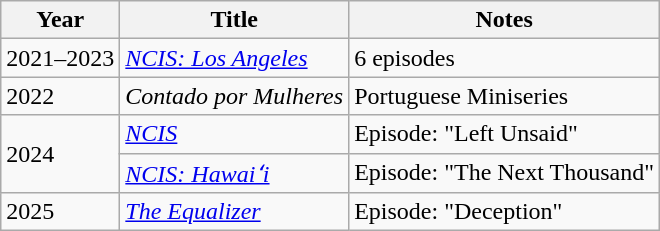<table class="wikitable sortable">
<tr>
<th>Year</th>
<th>Title</th>
<th class="unsortable">Notes</th>
</tr>
<tr>
<td>2021–2023</td>
<td><em><a href='#'>NCIS: Los Angeles</a></em></td>
<td>6 episodes</td>
</tr>
<tr>
<td>2022</td>
<td><em>Contado por Mulheres</em></td>
<td>Portuguese Miniseries</td>
</tr>
<tr>
<td rowspan=2>2024</td>
<td><em><a href='#'>NCIS</a></em></td>
<td>Episode: "Left Unsaid"</td>
</tr>
<tr>
<td><em><a href='#'>NCIS: Hawaiʻi</a></em></td>
<td>Episode: "The Next Thousand"</td>
</tr>
<tr>
<td>2025</td>
<td><em><a href='#'>The Equalizer</a></em></td>
<td>Episode: "Deception"</td>
</tr>
</table>
